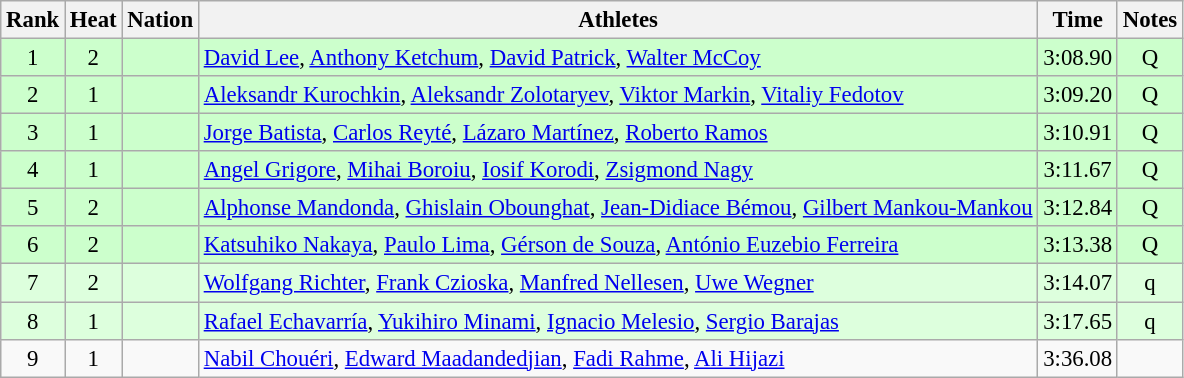<table class="wikitable sortable" style="text-align:center;font-size:95%">
<tr>
<th>Rank</th>
<th>Heat</th>
<th>Nation</th>
<th>Athletes</th>
<th>Time</th>
<th>Notes</th>
</tr>
<tr bgcolor=ccffcc>
<td>1</td>
<td>2</td>
<td align=left></td>
<td align=left><a href='#'>David Lee</a>, <a href='#'>Anthony Ketchum</a>, <a href='#'>David Patrick</a>, <a href='#'>Walter McCoy</a></td>
<td>3:08.90</td>
<td>Q</td>
</tr>
<tr bgcolor=ccffcc>
<td>2</td>
<td>1</td>
<td align=left></td>
<td align=left><a href='#'>Aleksandr Kurochkin</a>, <a href='#'>Aleksandr Zolotaryev</a>, <a href='#'>Viktor Markin</a>, <a href='#'>Vitaliy Fedotov</a></td>
<td>3:09.20</td>
<td>Q</td>
</tr>
<tr bgcolor=ccffcc>
<td>3</td>
<td>1</td>
<td align=left></td>
<td align=left><a href='#'>Jorge Batista</a>, <a href='#'>Carlos Reyté</a>, <a href='#'>Lázaro Martínez</a>, <a href='#'>Roberto Ramos</a></td>
<td>3:10.91</td>
<td>Q</td>
</tr>
<tr bgcolor=ccffcc>
<td>4</td>
<td>1</td>
<td align=left></td>
<td align=left><a href='#'>Angel Grigore</a>, <a href='#'>Mihai Boroiu</a>, <a href='#'>Iosif Korodi</a>, <a href='#'>Zsigmond Nagy</a></td>
<td>3:11.67</td>
<td>Q</td>
</tr>
<tr bgcolor=ccffcc>
<td>5</td>
<td>2</td>
<td align=left></td>
<td align=left><a href='#'>Alphonse Mandonda</a>, <a href='#'>Ghislain Obounghat</a>, <a href='#'>Jean-Didiace Bémou</a>, <a href='#'>Gilbert Mankou-Mankou</a></td>
<td>3:12.84</td>
<td>Q</td>
</tr>
<tr bgcolor=ccffcc>
<td>6</td>
<td>2</td>
<td align=left></td>
<td align=left><a href='#'>Katsuhiko Nakaya</a>, <a href='#'>Paulo Lima</a>, <a href='#'>Gérson de Souza</a>, <a href='#'>António Euzebio Ferreira</a></td>
<td>3:13.38</td>
<td>Q</td>
</tr>
<tr bgcolor=ddffdd>
<td>7</td>
<td>2</td>
<td align=left></td>
<td align=left><a href='#'>Wolfgang Richter</a>, <a href='#'>Frank Czioska</a>, <a href='#'>Manfred Nellesen</a>, <a href='#'>Uwe Wegner</a></td>
<td>3:14.07</td>
<td>q</td>
</tr>
<tr bgcolor=ddffdd>
<td>8</td>
<td>1</td>
<td align=left></td>
<td align=left><a href='#'>Rafael Echavarría</a>, <a href='#'>Yukihiro Minami</a>, <a href='#'>Ignacio Melesio</a>, <a href='#'>Sergio Barajas</a></td>
<td>3:17.65</td>
<td>q</td>
</tr>
<tr>
<td>9</td>
<td>1</td>
<td align=left></td>
<td align=left><a href='#'>Nabil Chouéri</a>, <a href='#'>Edward Maadandedjian</a>, <a href='#'>Fadi Rahme</a>, <a href='#'>Ali Hijazi</a></td>
<td>3:36.08</td>
<td></td>
</tr>
</table>
